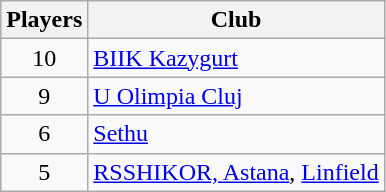<table class="wikitable">
<tr>
<th>Players</th>
<th>Club</th>
</tr>
<tr>
<td align="center">10</td>
<td> <a href='#'>BIIK Kazygurt</a></td>
</tr>
<tr>
<td align="center">9</td>
<td> <a href='#'>U Olimpia Cluj</a></td>
</tr>
<tr>
<td align="center">6</td>
<td> <a href='#'>Sethu</a></td>
</tr>
<tr>
<td align="center">5</td>
<td> <a href='#'>RSSHIKOR, Astana</a>,  <a href='#'>Linfield</a></td>
</tr>
</table>
